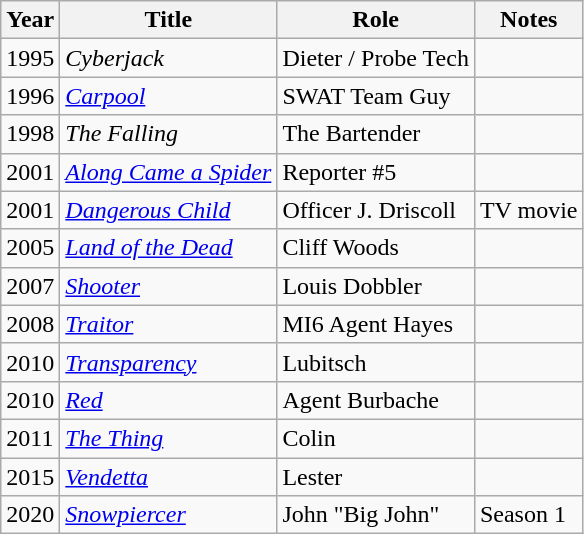<table class="wikitable">
<tr>
<th>Year</th>
<th>Title</th>
<th>Role</th>
<th>Notes</th>
</tr>
<tr>
<td>1995</td>
<td><em>Cyberjack</em></td>
<td>Dieter / Probe Tech</td>
<td></td>
</tr>
<tr>
<td>1996</td>
<td><em><a href='#'>Carpool</a></em></td>
<td>SWAT Team Guy</td>
<td></td>
</tr>
<tr>
<td>1998</td>
<td><em>The Falling</em></td>
<td>The Bartender</td>
<td></td>
</tr>
<tr>
<td>2001</td>
<td><em><a href='#'>Along Came a Spider</a></em></td>
<td>Reporter #5</td>
<td></td>
</tr>
<tr>
<td>2001</td>
<td><em><a href='#'>Dangerous Child</a></em></td>
<td>Officer J. Driscoll</td>
<td>TV movie</td>
</tr>
<tr>
<td>2005</td>
<td><em><a href='#'>Land of the Dead</a></em></td>
<td>Cliff Woods</td>
<td></td>
</tr>
<tr>
<td>2007</td>
<td><em><a href='#'>Shooter</a></em></td>
<td>Louis Dobbler</td>
<td></td>
</tr>
<tr>
<td>2008</td>
<td><em><a href='#'>Traitor</a></em></td>
<td>MI6 Agent Hayes</td>
<td></td>
</tr>
<tr>
<td>2010</td>
<td><em><a href='#'>Transparency</a></em></td>
<td>Lubitsch</td>
<td></td>
</tr>
<tr>
<td>2010</td>
<td><em><a href='#'>Red</a></em></td>
<td>Agent Burbache</td>
<td></td>
</tr>
<tr>
<td>2011</td>
<td><em><a href='#'>The Thing</a></em></td>
<td>Colin</td>
<td></td>
</tr>
<tr>
<td>2015</td>
<td><em><a href='#'>Vendetta</a></em></td>
<td>Lester</td>
<td></td>
</tr>
<tr>
<td>2020</td>
<td><em><a href='#'>Snowpiercer</a></em></td>
<td>John "Big John"</td>
<td>Season 1</td>
</tr>
</table>
